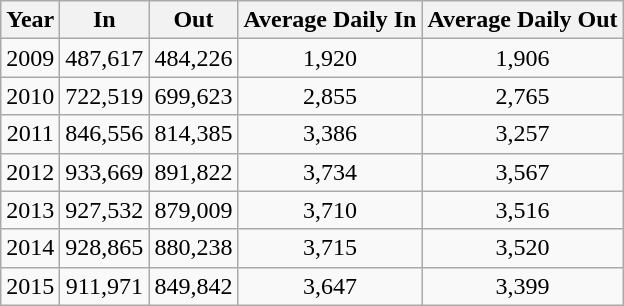<table class="wikitable" style="text-align:center">
<tr>
<th>Year</th>
<th>In</th>
<th>Out</th>
<th>Average Daily In</th>
<th>Average Daily Out</th>
</tr>
<tr>
<td>2009</td>
<td>487,617</td>
<td>484,226</td>
<td>1,920</td>
<td>1,906</td>
</tr>
<tr>
<td>2010</td>
<td>722,519</td>
<td>699,623</td>
<td>2,855</td>
<td>2,765</td>
</tr>
<tr>
<td>2011</td>
<td>846,556</td>
<td>814,385</td>
<td>3,386</td>
<td>3,257</td>
</tr>
<tr>
<td>2012</td>
<td>933,669</td>
<td>891,822</td>
<td>3,734</td>
<td>3,567</td>
</tr>
<tr>
<td>2013</td>
<td>927,532</td>
<td>879,009</td>
<td>3,710</td>
<td>3,516</td>
</tr>
<tr>
<td>2014</td>
<td>928,865</td>
<td>880,238</td>
<td>3,715</td>
<td>3,520</td>
</tr>
<tr>
<td>2015</td>
<td>911,971</td>
<td>849,842</td>
<td>3,647</td>
<td>3,399</td>
</tr>
</table>
